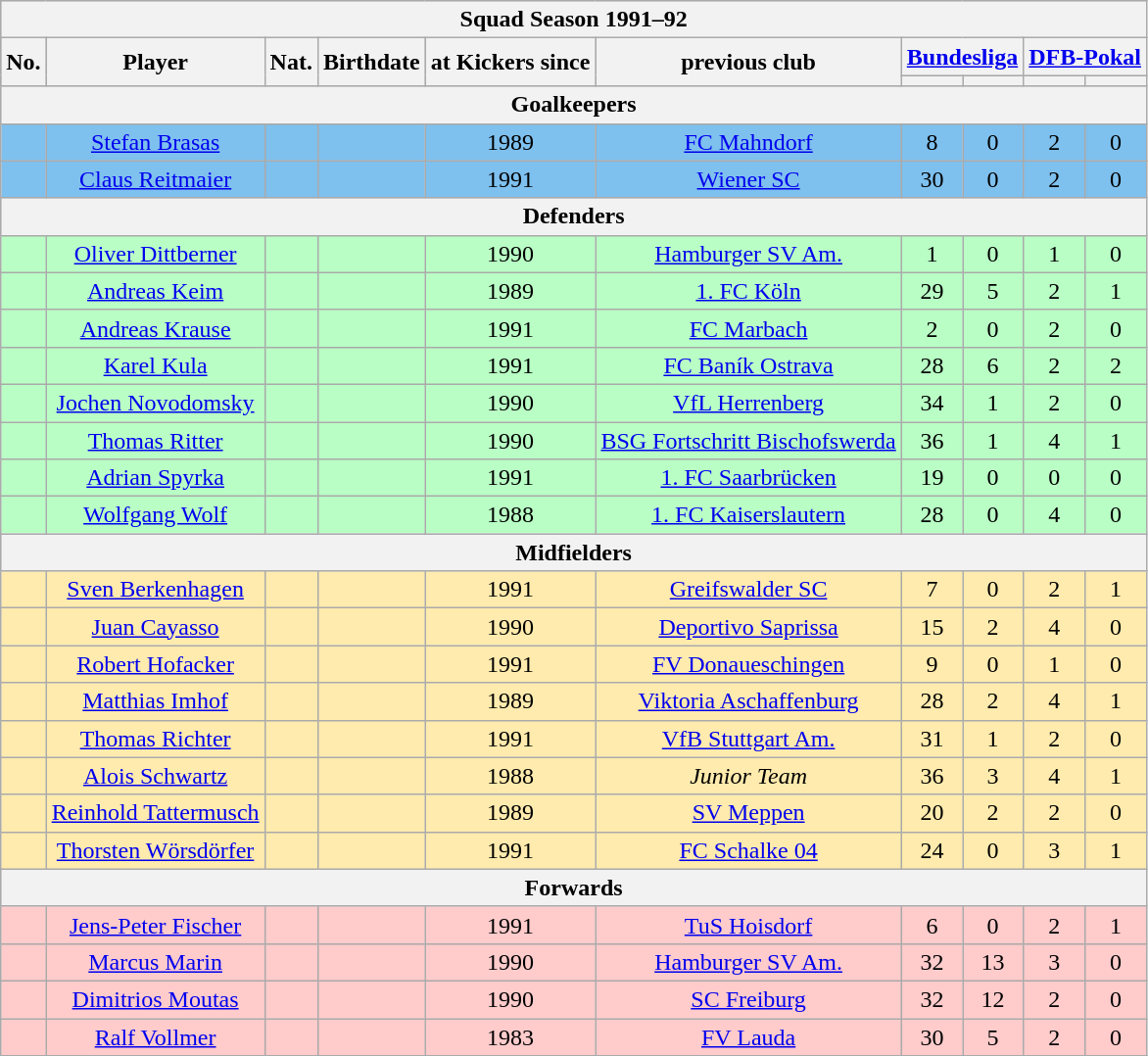<table class="wikitable">
<tr align="center" style="background:#DCDCDC">
<th colspan="12">Squad Season 1991–92</th>
</tr>
<tr align="center" style="background:#9C9C9C">
<th rowspan="2">No.</th>
<th rowspan="2">Player</th>
<th rowspan="2">Nat.</th>
<th rowspan="2">Birthdate</th>
<th rowspan="2">at Kickers since</th>
<th rowspan="2">previous club</th>
<th colspan="2"><a href='#'>Bundesliga</a></th>
<th colspan="2"><a href='#'>DFB-Pokal</a></th>
</tr>
<tr style="background:#DCDCDC">
<th></th>
<th></th>
<th></th>
<th></th>
</tr>
<tr align="center" style="background:#DCDCDC">
<th colspan="12">Goalkeepers</th>
</tr>
<tr align="center" style="background:#7EC0EE">
<td></td>
<td><a href='#'>Stefan Brasas</a></td>
<td></td>
<td></td>
<td>1989</td>
<td><a href='#'>FC Mahndorf</a></td>
<td>8</td>
<td>0</td>
<td>2</td>
<td>0</td>
</tr>
<tr align="center" style="background:#7EC0EE">
<td></td>
<td><a href='#'>Claus Reitmaier</a></td>
<td></td>
<td></td>
<td>1991</td>
<td><a href='#'>Wiener SC</a></td>
<td>30</td>
<td>0</td>
<td>2</td>
<td>0</td>
</tr>
<tr align="center" style="background:#DCDCDC">
<th colspan="12">Defenders</th>
</tr>
<tr align="center" style="background:#B9FFC5">
<td></td>
<td><a href='#'>Oliver Dittberner</a></td>
<td></td>
<td></td>
<td>1990</td>
<td><a href='#'>Hamburger SV Am.</a></td>
<td>1</td>
<td>0</td>
<td>1</td>
<td>0</td>
</tr>
<tr align="center" style="background:#B9FFC5">
<td></td>
<td><a href='#'>Andreas Keim</a></td>
<td></td>
<td></td>
<td>1989</td>
<td><a href='#'>1. FC Köln</a></td>
<td>29</td>
<td>5</td>
<td>2</td>
<td>1</td>
</tr>
<tr align="center" style="background:#B9FFC5">
<td></td>
<td><a href='#'>Andreas Krause</a></td>
<td></td>
<td></td>
<td>1991</td>
<td><a href='#'>FC Marbach</a></td>
<td>2</td>
<td>0</td>
<td>2</td>
<td>0</td>
</tr>
<tr align="center" style="background:#B9FFC5">
<td></td>
<td><a href='#'>Karel Kula</a></td>
<td></td>
<td></td>
<td>1991</td>
<td><a href='#'>FC Baník Ostrava</a></td>
<td>28</td>
<td>6</td>
<td>2</td>
<td>2</td>
</tr>
<tr align="center" style="background:#B9FFC5">
<td></td>
<td><a href='#'>Jochen Novodomsky</a></td>
<td></td>
<td></td>
<td>1990</td>
<td><a href='#'>VfL Herrenberg</a></td>
<td>34</td>
<td>1</td>
<td>2</td>
<td>0</td>
</tr>
<tr align="center" style="background:#B9FFC5">
<td></td>
<td><a href='#'>Thomas Ritter</a></td>
<td></td>
<td></td>
<td>1990</td>
<td><a href='#'>BSG Fortschritt Bischofswerda</a></td>
<td>36</td>
<td>1</td>
<td>4</td>
<td>1</td>
</tr>
<tr align="center" style="background:#B9FFC5">
<td></td>
<td><a href='#'>Adrian Spyrka</a></td>
<td></td>
<td></td>
<td>1991</td>
<td><a href='#'>1. FC Saarbrücken</a></td>
<td>19</td>
<td>0</td>
<td>0</td>
<td>0</td>
</tr>
<tr align="center" style="background:#B9FFC5">
<td></td>
<td><a href='#'>Wolfgang Wolf</a></td>
<td></td>
<td></td>
<td>1988</td>
<td><a href='#'>1. FC Kaiserslautern</a></td>
<td>28</td>
<td>0</td>
<td>4</td>
<td>0</td>
</tr>
<tr align="center" style="background:#DCDCDC">
<th colspan="12">Midfielders</th>
</tr>
<tr align="center" style="background:#FFEBAD">
<td></td>
<td><a href='#'>Sven Berkenhagen</a></td>
<td></td>
<td></td>
<td>1991</td>
<td><a href='#'>Greifswalder SC</a></td>
<td>7</td>
<td>0</td>
<td>2</td>
<td>1</td>
</tr>
<tr align="center" style="background:#FFEBAD">
<td></td>
<td><a href='#'>Juan Cayasso</a></td>
<td></td>
<td></td>
<td>1990</td>
<td><a href='#'>Deportivo Saprissa</a></td>
<td>15</td>
<td>2</td>
<td>4</td>
<td>0</td>
</tr>
<tr align="center" style="background:#FFEBAD">
<td></td>
<td><a href='#'>Robert Hofacker</a></td>
<td></td>
<td></td>
<td>1991</td>
<td><a href='#'>FV Donaueschingen</a></td>
<td>9</td>
<td>0</td>
<td>1</td>
<td>0</td>
</tr>
<tr align="center" style="background:#FFEBAD">
<td></td>
<td><a href='#'>Matthias Imhof</a></td>
<td></td>
<td></td>
<td>1989</td>
<td><a href='#'>Viktoria Aschaffenburg</a></td>
<td>28</td>
<td>2</td>
<td>4</td>
<td>1</td>
</tr>
<tr align="center" style="background:#FFEBAD">
<td></td>
<td><a href='#'>Thomas Richter</a></td>
<td></td>
<td></td>
<td>1991</td>
<td><a href='#'>VfB Stuttgart Am.</a></td>
<td>31</td>
<td>1</td>
<td>2</td>
<td>0</td>
</tr>
<tr align="center" style="background:#FFEBAD">
<td></td>
<td><a href='#'>Alois Schwartz</a></td>
<td></td>
<td></td>
<td>1988</td>
<td><em>Junior Team</em></td>
<td>36</td>
<td>3</td>
<td>4</td>
<td>1</td>
</tr>
<tr align="center" style="background:#FFEBAD">
<td></td>
<td><a href='#'>Reinhold Tattermusch</a></td>
<td></td>
<td></td>
<td>1989</td>
<td><a href='#'>SV Meppen</a></td>
<td>20</td>
<td>2</td>
<td>2</td>
<td>0</td>
</tr>
<tr align="center" style="background:#FFEBAD">
<td></td>
<td><a href='#'>Thorsten Wörsdörfer</a></td>
<td></td>
<td></td>
<td>1991</td>
<td><a href='#'>FC Schalke 04</a></td>
<td>24</td>
<td>0</td>
<td>3</td>
<td>1</td>
</tr>
<tr align="center" style="background:#DCDCDC">
<th colspan="12">Forwards</th>
</tr>
<tr align="center" style="background:#FFCBCB">
<td></td>
<td><a href='#'>Jens-Peter Fischer</a></td>
<td></td>
<td></td>
<td>1991</td>
<td><a href='#'>TuS Hoisdorf</a></td>
<td>6</td>
<td>0</td>
<td>2</td>
<td>1</td>
</tr>
<tr align="center" style="background:#FFCBCB">
<td></td>
<td><a href='#'>Marcus Marin</a></td>
<td></td>
<td></td>
<td>1990</td>
<td><a href='#'>Hamburger SV Am.</a></td>
<td>32</td>
<td>13</td>
<td>3</td>
<td>0</td>
</tr>
<tr align="center" style="background:#FFCBCB">
<td></td>
<td><a href='#'>Dimitrios Moutas</a></td>
<td></td>
<td></td>
<td>1990</td>
<td><a href='#'>SC Freiburg</a></td>
<td>32</td>
<td>12</td>
<td>2</td>
<td>0</td>
</tr>
<tr align="center" style="background:#FFCBCB">
<td></td>
<td><a href='#'>Ralf Vollmer</a></td>
<td></td>
<td></td>
<td>1983</td>
<td><a href='#'>FV Lauda</a></td>
<td>30</td>
<td>5</td>
<td>2</td>
<td>0</td>
</tr>
<tr>
</tr>
</table>
